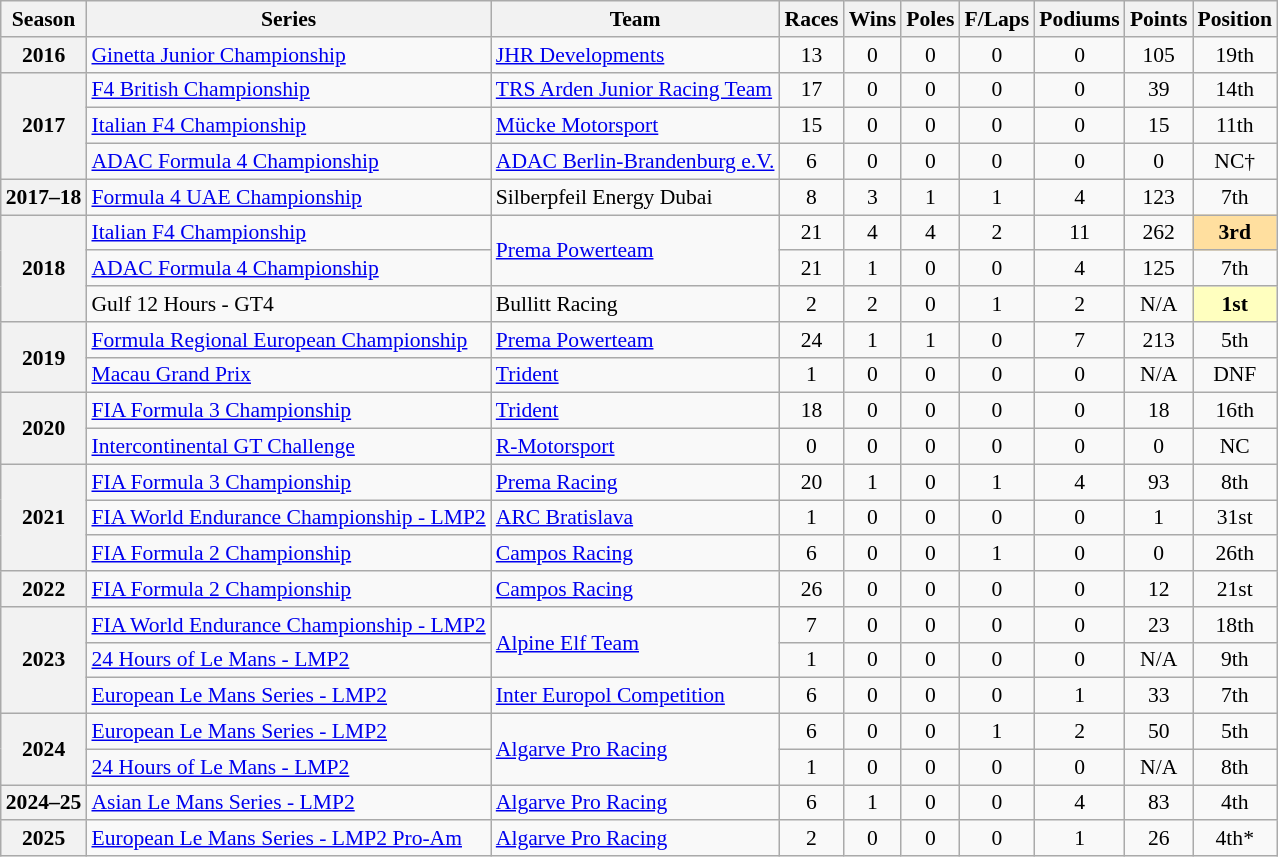<table class="wikitable" style="font-size: 90%; text-align:center">
<tr>
<th>Season</th>
<th>Series</th>
<th>Team</th>
<th>Races</th>
<th>Wins</th>
<th>Poles</th>
<th>F/Laps</th>
<th>Podiums</th>
<th>Points</th>
<th>Position</th>
</tr>
<tr>
<th>2016</th>
<td align=left><a href='#'>Ginetta Junior Championship</a></td>
<td align=left><a href='#'>JHR Developments</a></td>
<td>13</td>
<td>0</td>
<td>0</td>
<td>0</td>
<td>0</td>
<td>105</td>
<td>19th</td>
</tr>
<tr>
<th rowspan="3">2017</th>
<td align="left"><a href='#'>F4 British Championship</a></td>
<td align="left" nowrap><a href='#'>TRS Arden Junior Racing Team</a></td>
<td>17</td>
<td>0</td>
<td>0</td>
<td>0</td>
<td>0</td>
<td>39</td>
<td>14th</td>
</tr>
<tr>
<td align="left"><a href='#'>Italian F4 Championship</a></td>
<td align="left"><a href='#'>Mücke Motorsport</a></td>
<td>15</td>
<td>0</td>
<td>0</td>
<td>0</td>
<td>0</td>
<td>15</td>
<td>11th</td>
</tr>
<tr>
<td align="left"><a href='#'>ADAC Formula 4 Championship</a></td>
<td align="left"><a href='#'>ADAC Berlin-Brandenburg e.V.</a></td>
<td>6</td>
<td>0</td>
<td>0</td>
<td>0</td>
<td>0</td>
<td>0</td>
<td>NC†</td>
</tr>
<tr>
<th>2017–18</th>
<td align=left><a href='#'>Formula 4 UAE Championship</a></td>
<td align=left>Silberpfeil Energy Dubai</td>
<td>8</td>
<td>3</td>
<td>1</td>
<td>1</td>
<td>4</td>
<td>123</td>
<td>7th</td>
</tr>
<tr>
<th rowspan=3>2018</th>
<td align=left><a href='#'>Italian F4 Championship</a></td>
<td align=left rowspan=2><a href='#'>Prema Powerteam</a></td>
<td>21</td>
<td>4</td>
<td>4</td>
<td>2</td>
<td>11</td>
<td>262</td>
<td style="background:#FFDF9F;"><strong>3rd</strong></td>
</tr>
<tr>
<td align=left><a href='#'>ADAC Formula 4 Championship</a></td>
<td>21</td>
<td>1</td>
<td>0</td>
<td>0</td>
<td>4</td>
<td>125</td>
<td>7th</td>
</tr>
<tr>
<td align=left>Gulf 12 Hours - GT4</td>
<td align=left>Bullitt Racing</td>
<td>2</td>
<td>2</td>
<td>0</td>
<td>1</td>
<td>2</td>
<td>N/A</td>
<td style="background:#FFFFBF;"><strong>1st</strong></td>
</tr>
<tr>
<th rowspan=2>2019</th>
<td align=left><a href='#'>Formula Regional European Championship</a></td>
<td align=left><a href='#'>Prema Powerteam</a></td>
<td>24</td>
<td>1</td>
<td>1</td>
<td>0</td>
<td>7</td>
<td>213</td>
<td>5th</td>
</tr>
<tr>
<td align=left><a href='#'>Macau Grand Prix</a></td>
<td align=left><a href='#'>Trident</a></td>
<td>1</td>
<td>0</td>
<td>0</td>
<td>0</td>
<td>0</td>
<td>N/A</td>
<td>DNF</td>
</tr>
<tr>
<th rowspan=2>2020</th>
<td align=left><a href='#'>FIA Formula 3 Championship</a></td>
<td align=left><a href='#'>Trident</a></td>
<td>18</td>
<td>0</td>
<td>0</td>
<td>0</td>
<td>0</td>
<td>18</td>
<td>16th</td>
</tr>
<tr>
<td align=left><a href='#'>Intercontinental GT Challenge</a></td>
<td align=left><a href='#'>R-Motorsport</a></td>
<td>0</td>
<td>0</td>
<td>0</td>
<td>0</td>
<td>0</td>
<td>0</td>
<td>NC</td>
</tr>
<tr>
<th rowspan="3">2021</th>
<td align=left><a href='#'>FIA Formula 3 Championship</a></td>
<td align=left><a href='#'>Prema Racing</a></td>
<td>20</td>
<td>1</td>
<td>0</td>
<td>1</td>
<td>4</td>
<td>93</td>
<td>8th</td>
</tr>
<tr>
<td align=left><a href='#'>FIA World Endurance Championship - LMP2</a></td>
<td align=left><a href='#'>ARC Bratislava</a></td>
<td>1</td>
<td>0</td>
<td>0</td>
<td>0</td>
<td>0</td>
<td>1</td>
<td>31st</td>
</tr>
<tr>
<td align=left><a href='#'>FIA Formula 2 Championship</a></td>
<td align=left><a href='#'>Campos Racing</a></td>
<td>6</td>
<td>0</td>
<td>0</td>
<td>1</td>
<td>0</td>
<td>0</td>
<td>26th</td>
</tr>
<tr>
<th>2022</th>
<td align=left><a href='#'>FIA Formula 2 Championship</a></td>
<td align=left><a href='#'>Campos Racing</a></td>
<td>26</td>
<td>0</td>
<td>0</td>
<td>0</td>
<td>0</td>
<td>12</td>
<td>21st</td>
</tr>
<tr>
<th rowspan="3">2023</th>
<td align=left nowrap><a href='#'>FIA World Endurance Championship - LMP2</a></td>
<td rowspan="2" align="left"><a href='#'>Alpine Elf Team</a></td>
<td>7</td>
<td>0</td>
<td>0</td>
<td>0</td>
<td>0</td>
<td>23</td>
<td>18th</td>
</tr>
<tr>
<td align=left><a href='#'>24 Hours of Le Mans - LMP2</a></td>
<td>1</td>
<td>0</td>
<td>0</td>
<td>0</td>
<td>0</td>
<td>N/A</td>
<td>9th</td>
</tr>
<tr>
<td align=left><a href='#'>European Le Mans Series - LMP2</a></td>
<td align=left><a href='#'>Inter Europol Competition</a></td>
<td>6</td>
<td>0</td>
<td>0</td>
<td>0</td>
<td>1</td>
<td>33</td>
<td>7th</td>
</tr>
<tr>
<th rowspan="2">2024</th>
<td align=left><a href='#'>European Le Mans Series - LMP2</a></td>
<td align=left rowspan="2"><a href='#'>Algarve Pro Racing</a></td>
<td>6</td>
<td>0</td>
<td>0</td>
<td>1</td>
<td>2</td>
<td>50</td>
<td>5th</td>
</tr>
<tr>
<td align=left><a href='#'>24 Hours of Le Mans - LMP2</a></td>
<td>1</td>
<td>0</td>
<td>0</td>
<td>0</td>
<td>0</td>
<td>N/A</td>
<td>8th</td>
</tr>
<tr>
<th nowrap>2024–25</th>
<td align=left nowrap><a href='#'>Asian Le Mans Series - LMP2</a></td>
<td align=left><a href='#'>Algarve Pro Racing</a></td>
<td>6</td>
<td>1</td>
<td>0</td>
<td>0</td>
<td>4</td>
<td>83</td>
<td>4th</td>
</tr>
<tr>
<th>2025</th>
<td align=left><a href='#'>European Le Mans Series - LMP2 Pro-Am</a></td>
<td align=left><a href='#'>Algarve Pro Racing</a></td>
<td>2</td>
<td>0</td>
<td>0</td>
<td>0</td>
<td>1</td>
<td>26</td>
<td>4th*</td>
</tr>
</table>
